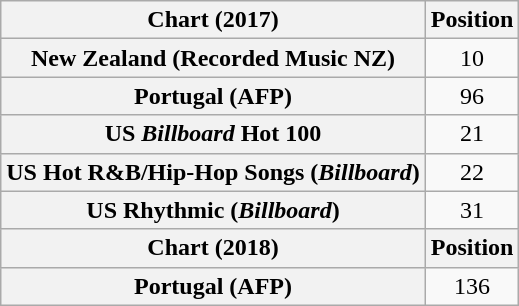<table class="wikitable sortable plainrowheaders" style="text-align:center">
<tr>
<th scope="col">Chart (2017)</th>
<th scope="col">Position</th>
</tr>
<tr>
<th scope="row">New Zealand (Recorded Music NZ)</th>
<td>10</td>
</tr>
<tr>
<th scope="row">Portugal (AFP)</th>
<td>96</td>
</tr>
<tr>
<th scope="row">US <em>Billboard</em> Hot 100</th>
<td>21</td>
</tr>
<tr>
<th scope="row">US Hot R&B/Hip-Hop Songs (<em>Billboard</em>)</th>
<td>22</td>
</tr>
<tr>
<th scope="row">US Rhythmic (<em>Billboard</em>)</th>
<td>31</td>
</tr>
<tr>
<th scope="col">Chart (2018)</th>
<th scope="col">Position</th>
</tr>
<tr>
<th scope="row">Portugal (AFP)</th>
<td>136</td>
</tr>
</table>
